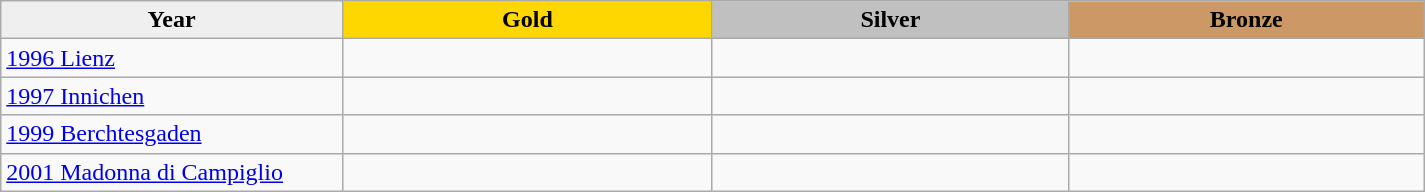<table class="wikitable sortable" style="width:950px;">
<tr>
<th style="width:24%; background:#efefef;">Year</th>
<th style="width:26%; background:gold">Gold</th>
<th style="width:25%; background:silver">Silver</th>
<th style="width:25%; background:#CC9966">Bronze</th>
</tr>
<tr>
<td><a href='#'>1996 Lienz</a></td>
<td></td>
<td></td>
<td></td>
</tr>
<tr>
<td><a href='#'>1997 Innichen</a></td>
<td></td>
<td></td>
<td></td>
</tr>
<tr>
<td><a href='#'>1999 Berchtesgaden</a></td>
<td></td>
<td></td>
<td></td>
</tr>
<tr>
<td><a href='#'>2001 Madonna di Campiglio</a></td>
<td></td>
<td></td>
<td></td>
</tr>
</table>
